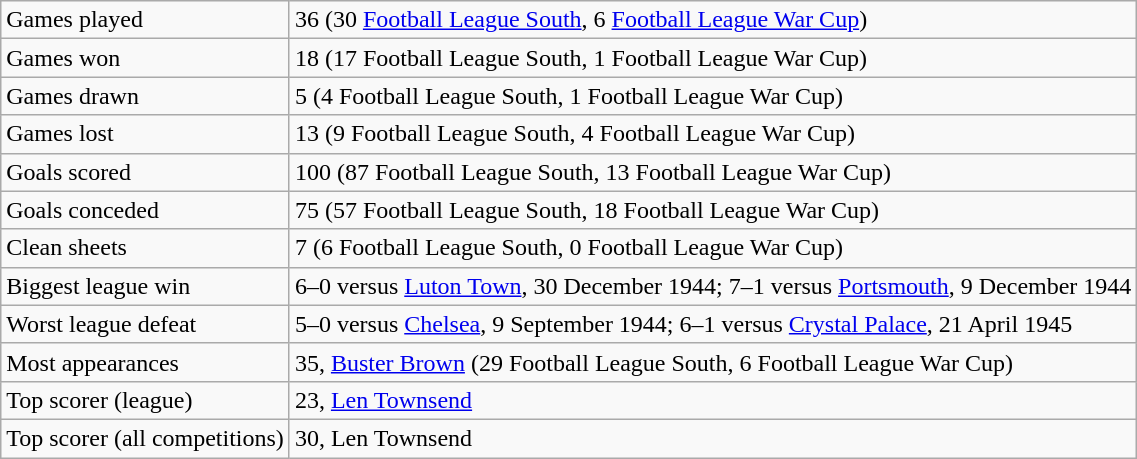<table class="wikitable">
<tr>
<td>Games played</td>
<td>36 (30 <a href='#'>Football League South</a>, 6 <a href='#'>Football League War Cup</a>)</td>
</tr>
<tr>
<td>Games won</td>
<td>18 (17 Football League South, 1 Football League War Cup)</td>
</tr>
<tr>
<td>Games drawn</td>
<td>5 (4 Football League South, 1 Football League War Cup)</td>
</tr>
<tr>
<td>Games lost</td>
<td>13 (9 Football League South, 4 Football League War Cup)</td>
</tr>
<tr>
<td>Goals scored</td>
<td>100 (87 Football League South, 13 Football League War Cup)</td>
</tr>
<tr>
<td>Goals conceded</td>
<td>75 (57 Football League South, 18 Football League War Cup)</td>
</tr>
<tr>
<td>Clean sheets</td>
<td>7 (6 Football League South, 0 Football League War Cup)</td>
</tr>
<tr>
<td>Biggest league win</td>
<td>6–0 versus <a href='#'>Luton Town</a>, 30 December 1944; 7–1 versus <a href='#'>Portsmouth</a>, 9 December 1944</td>
</tr>
<tr>
<td>Worst league defeat</td>
<td>5–0 versus <a href='#'>Chelsea</a>, 9 September 1944; 6–1 versus <a href='#'>Crystal Palace</a>, 21 April 1945</td>
</tr>
<tr>
<td>Most appearances</td>
<td>35, <a href='#'>Buster Brown</a> (29 Football League South, 6 Football League War Cup)</td>
</tr>
<tr>
<td>Top scorer (league)</td>
<td>23, <a href='#'>Len Townsend</a></td>
</tr>
<tr>
<td>Top scorer (all competitions)</td>
<td>30, Len Townsend</td>
</tr>
</table>
